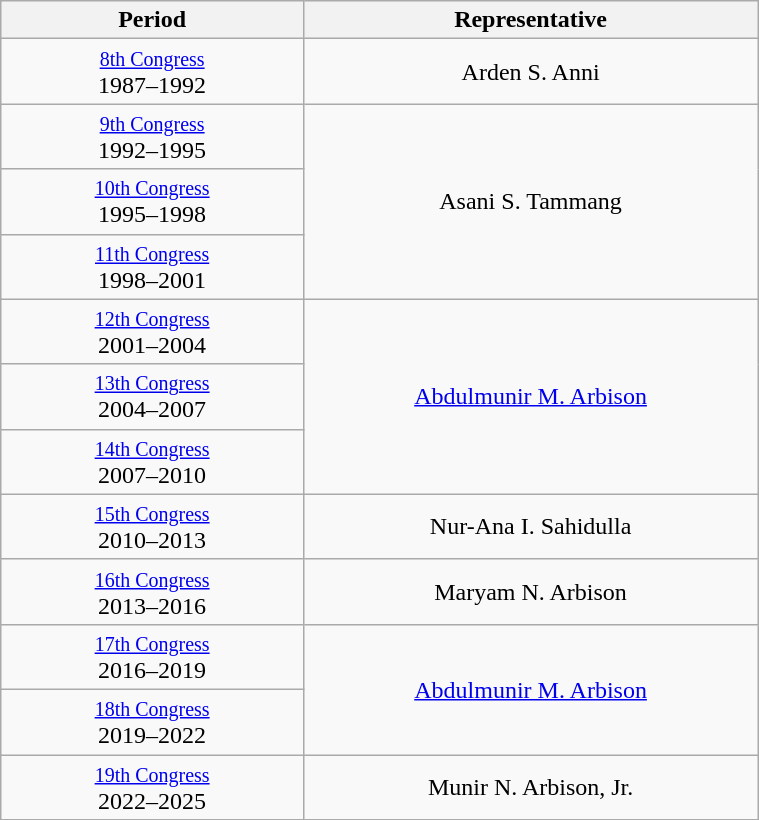<table class="wikitable" style="text-align:center; width:40%;">
<tr>
<th width="40%">Period</th>
<th>Representative</th>
</tr>
<tr>
<td><small><a href='#'>8th Congress</a></small><br>1987–1992</td>
<td>Arden S. Anni</td>
</tr>
<tr>
<td><small><a href='#'>9th Congress</a></small><br>1992–1995</td>
<td rowspan="3">Asani S. Tammang</td>
</tr>
<tr>
<td><small><a href='#'>10th Congress</a></small><br>1995–1998</td>
</tr>
<tr>
<td><small><a href='#'>11th Congress</a></small><br>1998–2001</td>
</tr>
<tr>
<td><small><a href='#'>12th Congress</a></small><br>2001–2004</td>
<td rowspan="3"><a href='#'>Abdulmunir M. Arbison</a></td>
</tr>
<tr>
<td><small><a href='#'>13th Congress</a></small><br>2004–2007</td>
</tr>
<tr>
<td><small><a href='#'>14th Congress</a></small><br>2007–2010</td>
</tr>
<tr>
<td><small><a href='#'>15th Congress</a></small><br>2010–2013</td>
<td>Nur-Ana I. Sahidulla</td>
</tr>
<tr>
<td><small><a href='#'>16th Congress</a></small><br>2013–2016</td>
<td>Maryam N. Arbison</td>
</tr>
<tr>
<td><small><a href='#'>17th Congress</a></small><br>2016–2019</td>
<td rowspan="2"><a href='#'>Abdulmunir M. Arbison</a></td>
</tr>
<tr>
<td><small><a href='#'>18th Congress</a></small><br>2019–2022</td>
</tr>
<tr>
<td><small><a href='#'>19th Congress</a></small><br>2022–2025</td>
<td>Munir N. Arbison, Jr.</td>
</tr>
</table>
